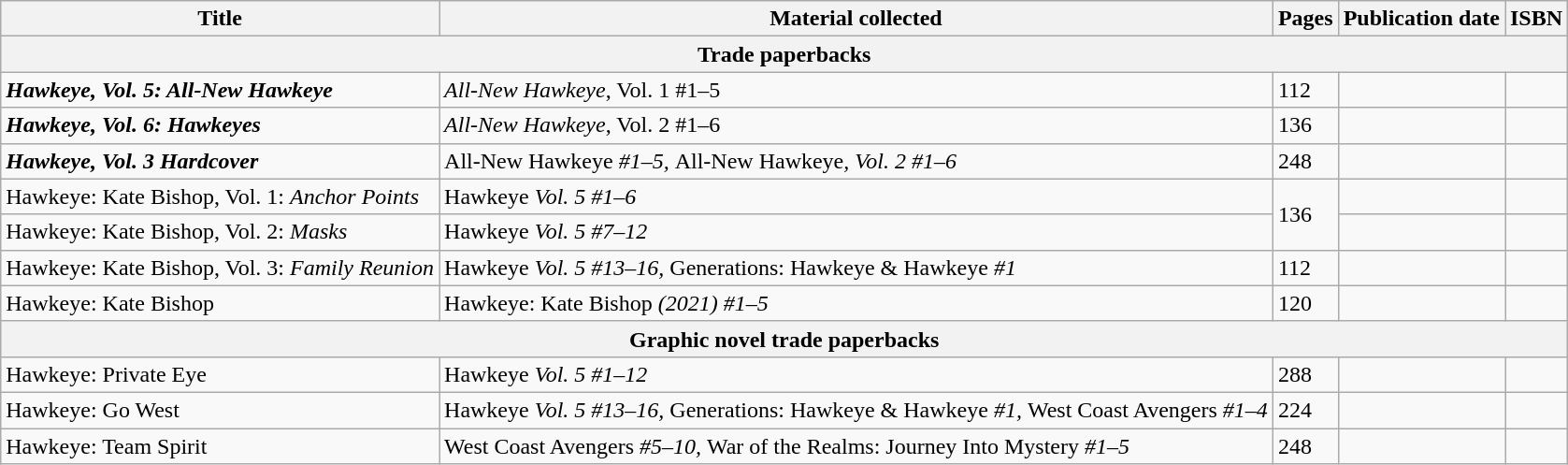<table class="wikitable sortable">
<tr>
<th>Title</th>
<th>Material collected</th>
<th>Pages</th>
<th>Publication date</th>
<th>ISBN</th>
</tr>
<tr>
<th colspan="5">Trade paperbacks</th>
</tr>
<tr>
<td><strong><em>Hawkeye<em>, Vol. 5: </em>All-New Hawkeye</em></strong></td>
<td><em>All-New Hawkeye</em>, Vol. 1 #1–5</td>
<td>112</td>
<td></td>
<td></td>
</tr>
<tr>
<td><strong><em>Hawkeye<em>, Vol. 6: </em>Hawkeyes</em></strong></td>
<td><em>All-New Hawkeye</em>, Vol. 2 #1–6</td>
<td>136</td>
<td></td>
<td></td>
</tr>
<tr>
<td><strong><em>Hawkeye<em>, Vol. 3 Hardcover<strong></td>
<td></em>All-New Hawkeye<em> #1–5, </em>All-New Hawkeye<em>, Vol. 2 #1–6</td>
<td>248</td>
<td></td>
<td></td>
</tr>
<tr>
<td></em></strong>Hawkeye: Kate Bishop</em>, Vol. 1: <em>Anchor Points<strong><em></td>
<td></em>Hawkeye<em> Vol. 5 #1–6</td>
<td rowspan="2">136</td>
<td></td>
<td></td>
</tr>
<tr>
<td></em></strong>Hawkeye: Kate Bishop</em>, Vol. 2: <em>Masks<strong><em></td>
<td></em>Hawkeye<em> Vol. 5 #7–12</td>
<td></td>
<td></td>
</tr>
<tr>
<td></em></strong>Hawkeye: Kate Bishop</em>, Vol. 3: <em>Family Reunion<strong><em></td>
<td></em>Hawkeye<em> Vol. 5 #13–16, </em>Generations: Hawkeye & Hawkeye<em> #1</td>
<td>112</td>
<td></td>
<td></td>
</tr>
<tr>
<td></em></strong>Hawkeye: Kate Bishop<strong><em></td>
<td></em>Hawkeye: Kate Bishop<em> (2021) #1–5</td>
<td>120</td>
<td></td>
<td></td>
</tr>
<tr>
<th colspan="5">Graphic novel trade paperbacks</th>
</tr>
<tr>
<td></em></strong>Hawkeye: Private Eye<strong><em></td>
<td></em>Hawkeye<em> Vol. 5 #1–12</td>
<td>288</td>
<td></td>
<td></td>
</tr>
<tr>
<td></em></strong>Hawkeye: Go West<strong><em></td>
<td></em>Hawkeye<em> Vol. 5 #13–16, </em>Generations: Hawkeye & Hawkeye<em> #1, </em>West Coast Avengers<em> #1–4</td>
<td>224</td>
<td></td>
<td></td>
</tr>
<tr>
<td></em></strong>Hawkeye: Team Spirit<strong><em></td>
<td></em>West Coast Avengers<em> #5–10, </em>War of the Realms: Journey Into Mystery<em> #1–5</td>
<td>248</td>
<td></td>
<td></td>
</tr>
</table>
